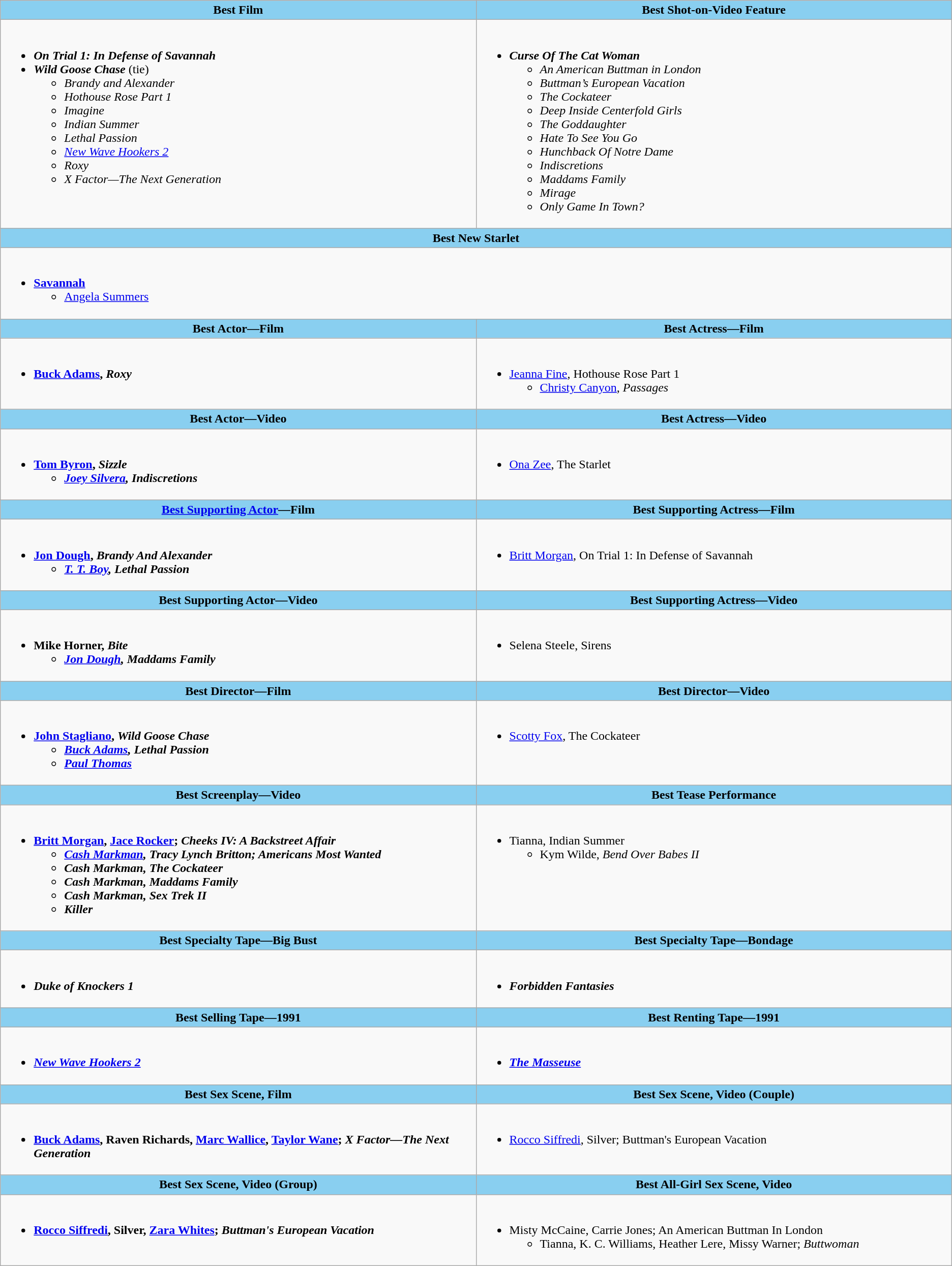<table class=wikitable>
<tr>
<th style="background:#89cff0" width="50%">Best Film</th>
<th style="background:#89cff0" width="50%">Best Shot-on-Video Feature</th>
</tr>
<tr>
<td valign="top"><br><ul><li><strong><em>On Trial 1: In Defense of Savannah</em></strong></li><li><strong><em>Wild Goose Chase</em></strong> (tie)<ul><li><em>Brandy and Alexander</em></li><li><em>Hothouse Rose Part 1</em></li><li><em>Imagine</em></li><li><em>Indian Summer</em></li><li><em>Lethal Passion</em></li><li><em><a href='#'>New Wave Hookers 2</a></em></li><li><em>Roxy</em></li><li><em>X Factor—The Next Generation</em></li></ul></li></ul></td>
<td valign="top"><br><ul><li><strong><em>Curse Of The Cat Woman</em></strong><ul><li><em>An American Buttman in London</em></li><li><em>Buttman’s European Vacation</em></li><li><em>The Cockateer</em></li><li><em>Deep Inside Centerfold Girls</em></li><li><em>The Goddaughter</em></li><li><em>Hate To See You Go</em></li><li><em>Hunchback Of Notre Dame</em></li><li><em>Indiscretions</em></li><li><em>Maddams Family</em></li><li><em>Mirage</em></li><li><em>Only Game In Town?</em></li></ul></li></ul></td>
</tr>
<tr>
<th colspan="2" style="background:#89cff0">Best New Starlet</th>
</tr>
<tr>
<td colspan="2" valign="top"><br><ul><li><strong><a href='#'>Savannah</a></strong><ul><li><a href='#'>Angela Summers</a></li></ul></li></ul></td>
</tr>
<tr>
<th style="background:#89cff0" width="50%">Best Actor—Film</th>
<th style="background:#89cff0" width="50%">Best Actress—Film</th>
</tr>
<tr>
<td valign="top"><br><ul><li><strong><a href='#'>Buck Adams</a>, <em>Roxy<strong><em></li></ul></td>
<td valign="top"><br><ul><li></strong><a href='#'>Jeanna Fine</a>, </em>Hothouse Rose Part 1</em></strong><ul><li><a href='#'>Christy Canyon</a>, <em>Passages</em></li></ul></li></ul></td>
</tr>
<tr>
<th style="background:#89cff0" width="50%">Best Actor—Video</th>
<th style="background:#89cff0" width="50%">Best Actress—Video</th>
</tr>
<tr>
<td valign="top"><br><ul><li><strong><a href='#'>Tom Byron</a>, <em>Sizzle<strong><em><ul><li><a href='#'>Joey Silvera</a>, </em>Indiscretions<em></li></ul></li></ul></td>
<td valign="top"><br><ul><li></strong><a href='#'>Ona Zee</a>, </em>The Starlet</em></strong></li></ul></td>
</tr>
<tr>
<th style="background:#89cff0" width="50%"><a href='#'>Best Supporting Actor</a>—Film</th>
<th style="background:#89cff0" width="50%">Best Supporting Actress—Film</th>
</tr>
<tr>
<td valign="top"><br><ul><li><strong><a href='#'>Jon Dough</a>, <em>Brandy And Alexander<strong><em><ul><li><a href='#'>T. T. Boy</a>, </em>Lethal Passion<em></li></ul></li></ul></td>
<td valign="top"><br><ul><li></strong><a href='#'>Britt Morgan</a>, </em>On Trial 1: In Defense of Savannah</em></strong></li></ul></td>
</tr>
<tr>
<th style="background:#89cff0" width="50%">Best Supporting Actor—Video</th>
<th style="background:#89cff0" width="50%">Best Supporting Actress—Video</th>
</tr>
<tr>
<td valign="top"><br><ul><li><strong>Mike Horner, <em>Bite<strong><em><ul><li><a href='#'>Jon Dough</a>, </em>Maddams Family<em></li></ul></li></ul></td>
<td valign="top"><br><ul><li></strong>Selena Steele, </em>Sirens</em></strong></li></ul></td>
</tr>
<tr>
<th style="background:#89cff0" width="50%">Best Director—Film</th>
<th style="background:#89cff0" width="50%">Best Director—Video</th>
</tr>
<tr>
<td valign="top"><br><ul><li><strong><a href='#'>John Stagliano</a>, <em>Wild Goose Chase<strong><em><ul><li><a href='#'>Buck Adams</a>, </em>Lethal Passion<em></li><li><a href='#'>Paul Thomas</a></li></ul></li></ul></td>
<td valign="top"><br><ul><li></strong><a href='#'>Scotty Fox</a>, </em>The Cockateer</em></strong></li></ul></td>
</tr>
<tr>
<th style="background:#89cff0" width="50%">Best Screenplay—Video</th>
<th style="background:#89cff0" width="50%">Best Tease Performance</th>
</tr>
<tr>
<td valign="top"><br><ul><li><strong><a href='#'>Britt Morgan</a>, <a href='#'>Jace Rocker</a>; <em>Cheeks IV: A Backstreet Affair<strong><em><ul><li><a href='#'>Cash Markman</a>, Tracy Lynch Britton; </em>Americans Most Wanted<em></li><li>Cash Markman, </em>The Cockateer<em></li><li>Cash Markman, </em>Maddams Family<em></li><li>Cash Markman, </em>Sex Trek II<em></li><li></em>Killer<em></li></ul></li></ul></td>
<td valign="top"><br><ul><li></strong>Tianna, </em>Indian Summer</em></strong><ul><li>Kym Wilde, <em>Bend Over Babes II</em></li></ul></li></ul></td>
</tr>
<tr>
<th style="background:#89cff0" width="50%">Best Specialty Tape—Big Bust</th>
<th style="background:#89cff0" width="50%">Best Specialty Tape—Bondage</th>
</tr>
<tr>
<td valign="top"><br><ul><li><strong><em>Duke of Knockers 1</em></strong></li></ul></td>
<td valign="top"><br><ul><li><strong><em>Forbidden Fantasies</em></strong></li></ul></td>
</tr>
<tr>
<th style="background:#89cff0" width="50%">Best Selling Tape—1991</th>
<th style="background:#89cff0" width="50%">Best Renting Tape—1991</th>
</tr>
<tr>
<td valign="top"><br><ul><li><strong><em><a href='#'>New Wave Hookers 2</a></em></strong></li></ul></td>
<td valign="top"><br><ul><li><strong><em><a href='#'>The Masseuse</a></em></strong></li></ul></td>
</tr>
<tr>
<th style="background:#89cff0" width="50%">Best Sex Scene, Film</th>
<th style="background:#89cff0" width="50%">Best Sex Scene, Video (Couple)</th>
</tr>
<tr>
<td valign="top"><br><ul><li><strong><a href='#'>Buck Adams</a>, Raven Richards, <a href='#'>Marc Wallice</a>, <a href='#'>Taylor Wane</a>; <em>X Factor—The Next Generation<strong><em>  </li></ul></td>
<td valign="top"><br><ul><li></strong><a href='#'>Rocco Siffredi</a>, Silver; </em>Buttman's European Vacation</em></strong></li></ul></td>
</tr>
<tr>
<th style="background:#89cff0" width="50%">Best Sex Scene, Video (Group)</th>
<th style="background:#89cff0" width="50%">Best All-Girl Sex Scene, Video</th>
</tr>
<tr>
<td valign="top"><br><ul><li><strong><a href='#'>Rocco Siffredi</a>, Silver, <a href='#'>Zara Whites</a>; <em>Buttman's European Vacation<strong><em></li></ul></td>
<td valign="top"><br><ul><li></strong>Misty McCaine, Carrie Jones; </em>An American Buttman In London</em></strong><ul><li>Tianna, K. C. Williams, Heather Lere, Missy Warner; <em>Buttwoman</em></li></ul></li></ul></td>
</tr>
</table>
